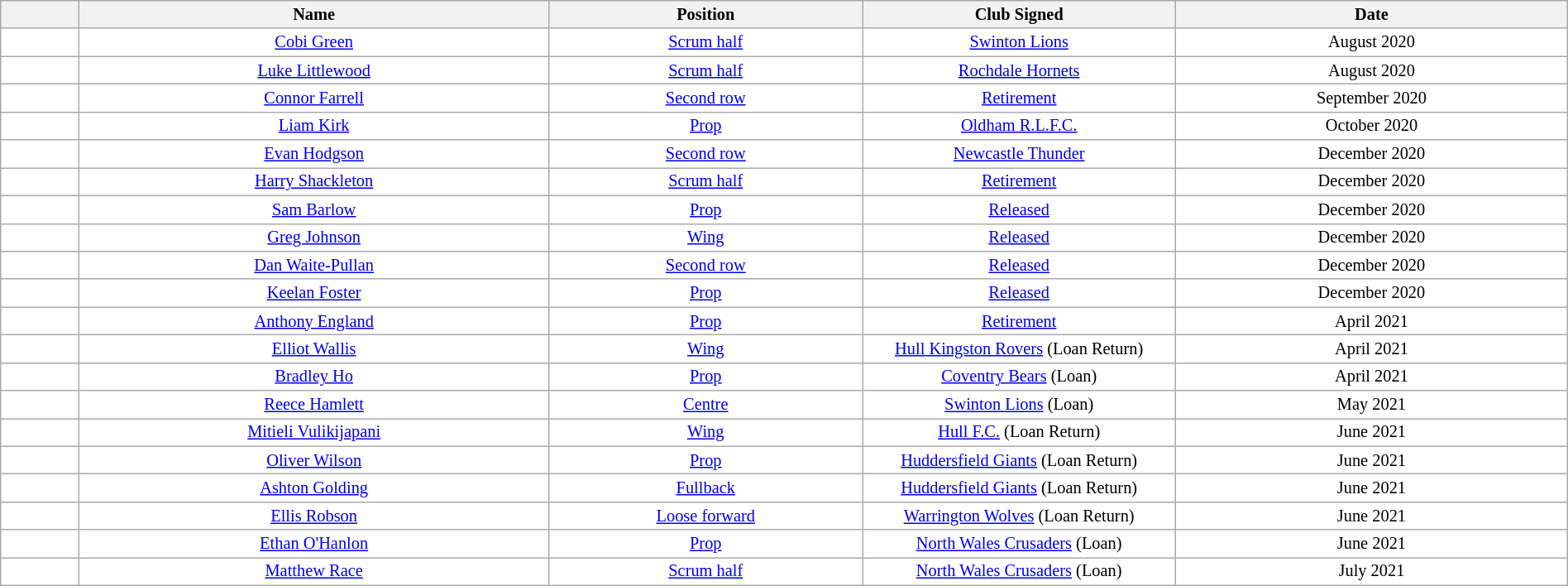<table class="wikitable sortable"  style="width:100%; font-size:85%;">
<tr style="background:#efefef;">
<th width=5%></th>
<th width=30%>Name</th>
<th !width=30%>Position</th>
<th width=20%>Club Signed</th>
<th width=25%>Date</th>
</tr>
<tr style="background:#fff;">
<td align=center></td>
<td align=center><a href='#'>Cobi Green</a></td>
<td align=center><a href='#'>Scrum half</a></td>
<td align=center><a href='#'>Swinton Lions</a></td>
<td align=center>August 2020</td>
</tr>
<tr style="background:#fff;">
<td align=center></td>
<td align=center><a href='#'>Luke Littlewood</a></td>
<td align=center><a href='#'>Scrum half</a></td>
<td align=center><a href='#'>Rochdale Hornets</a></td>
<td align=center>August 2020</td>
</tr>
<tr style="background:#fff;">
<td align=center></td>
<td align=center><a href='#'>Connor Farrell</a></td>
<td align=center><a href='#'>Second row</a></td>
<td align=center><a href='#'>Retirement</a></td>
<td align=center>September 2020</td>
</tr>
<tr style="background:#fff;">
<td align=center></td>
<td align=center><a href='#'>Liam Kirk</a></td>
<td align=center><a href='#'>Prop</a></td>
<td align=center><a href='#'>Oldham R.L.F.C.</a></td>
<td align=center>October 2020</td>
</tr>
<tr style="background:#fff;">
<td align=center></td>
<td align=center><a href='#'>Evan Hodgson</a></td>
<td align=center><a href='#'>Second row</a></td>
<td align=center><a href='#'>Newcastle Thunder</a></td>
<td align=center>December 2020</td>
</tr>
<tr style="background:#fff;">
<td align=center></td>
<td align=center><a href='#'>Harry Shackleton</a></td>
<td align=center><a href='#'>Scrum half</a></td>
<td align=center><a href='#'>Retirement</a></td>
<td align=center>December 2020</td>
</tr>
<tr style="background:#fff;">
<td align=center></td>
<td align=center><a href='#'>Sam Barlow</a></td>
<td align=center><a href='#'>Prop</a></td>
<td align=center><a href='#'>Released</a></td>
<td align=center>December 2020</td>
</tr>
<tr style="background:#fff;">
<td align=center></td>
<td align=center><a href='#'>Greg Johnson</a></td>
<td align=center><a href='#'>Wing</a></td>
<td align=center><a href='#'>Released</a></td>
<td align=center>December 2020</td>
</tr>
<tr style="background:#fff;">
<td align=center></td>
<td align=center><a href='#'>Dan Waite-Pullan</a></td>
<td align=center><a href='#'>Second row</a></td>
<td align=center><a href='#'>Released</a></td>
<td align=center>December 2020</td>
</tr>
<tr style="background:#fff;">
<td align=center></td>
<td align=center><a href='#'>Keelan Foster</a></td>
<td align=center><a href='#'>Prop</a></td>
<td align=center><a href='#'>Released</a></td>
<td align=center>December 2020</td>
</tr>
<tr style="background:#fff;">
<td align=center></td>
<td align=center><a href='#'>Anthony England</a></td>
<td align=center><a href='#'>Prop</a></td>
<td align=center><a href='#'>Retirement</a></td>
<td align=center>April 2021</td>
</tr>
<tr style="background:#fff;">
<td align=center></td>
<td align=center><a href='#'>Elliot Wallis</a></td>
<td align=center><a href='#'>Wing</a></td>
<td align=center><a href='#'>Hull Kingston Rovers</a> (Loan Return)</td>
<td align=center>April 2021</td>
</tr>
<tr style="background:#fff;">
<td align=center></td>
<td align=center><a href='#'>Bradley Ho</a></td>
<td align=center><a href='#'>Prop</a></td>
<td align=center><a href='#'>Coventry Bears</a> (Loan)</td>
<td align=center>April 2021</td>
</tr>
<tr style="background:#fff;">
<td align=center></td>
<td align=center><a href='#'>Reece Hamlett</a></td>
<td align=center><a href='#'>Centre</a></td>
<td align=center><a href='#'>Swinton Lions</a> (Loan)</td>
<td align=center>May 2021</td>
</tr>
<tr style="background:#fff;">
<td align=center></td>
<td align=center><a href='#'>Mitieli Vulikijapani</a></td>
<td align=center><a href='#'>Wing</a></td>
<td align=center><a href='#'>Hull F.C.</a> (Loan Return)</td>
<td align=center>June 2021</td>
</tr>
<tr style="background:#fff;">
<td align=center></td>
<td align=center><a href='#'>Oliver Wilson</a></td>
<td align=center><a href='#'>Prop</a></td>
<td align=center><a href='#'>Huddersfield Giants</a> (Loan Return)</td>
<td align=center>June 2021</td>
</tr>
<tr style="background:#fff;">
<td align=center></td>
<td align=center><a href='#'>Ashton Golding</a></td>
<td align=center><a href='#'>Fullback</a></td>
<td align=center><a href='#'>Huddersfield Giants</a> (Loan Return)</td>
<td align=center>June 2021</td>
</tr>
<tr style="background:#fff;">
<td align=center></td>
<td align=center><a href='#'>Ellis Robson</a></td>
<td align=center><a href='#'>Loose forward</a></td>
<td align=center><a href='#'>Warrington Wolves</a> (Loan Return)</td>
<td align=center>June 2021</td>
</tr>
<tr style="background:#fff;">
<td align=center></td>
<td align=center><a href='#'>Ethan O'Hanlon</a></td>
<td align=center><a href='#'>Prop</a></td>
<td align=center><a href='#'>North Wales Crusaders</a> (Loan)</td>
<td align=center>June 2021</td>
</tr>
<tr style="background:#fff;">
<td align=center></td>
<td align=center><a href='#'>Matthew Race</a></td>
<td align=center><a href='#'>Scrum half</a></td>
<td align=center><a href='#'>North Wales Crusaders</a> (Loan)</td>
<td align=center>July 2021</td>
</tr>
</table>
